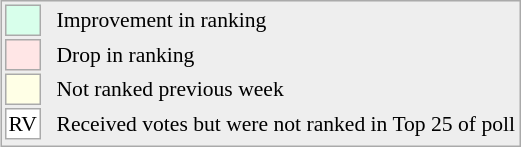<table align=right style="font-size:90%; border:1px solid #aaaaaa; white-space:nowrap; background:#eeeeee;">
<tr>
<td style="background:#d8ffeb; width:20px; border:1px solid #aaaaaa;"> </td>
<td rowspan=5> </td>
<td>Improvement in ranking</td>
</tr>
<tr>
<td style="background:#ffe6e6; width:20px; border:1px solid #aaaaaa;"> </td>
<td>Drop in ranking</td>
</tr>
<tr>
<td style="background:#ffffe6; width:20px; border:1px solid #aaaaaa;"> </td>
<td>Not ranked previous week</td>
</tr>
<tr>
<td align=center style="width:20px; border:1px solid #aaaaaa; background:white;">RV</td>
<td>Received votes but were not ranked in Top 25 of poll</td>
</tr>
<tr>
</tr>
</table>
